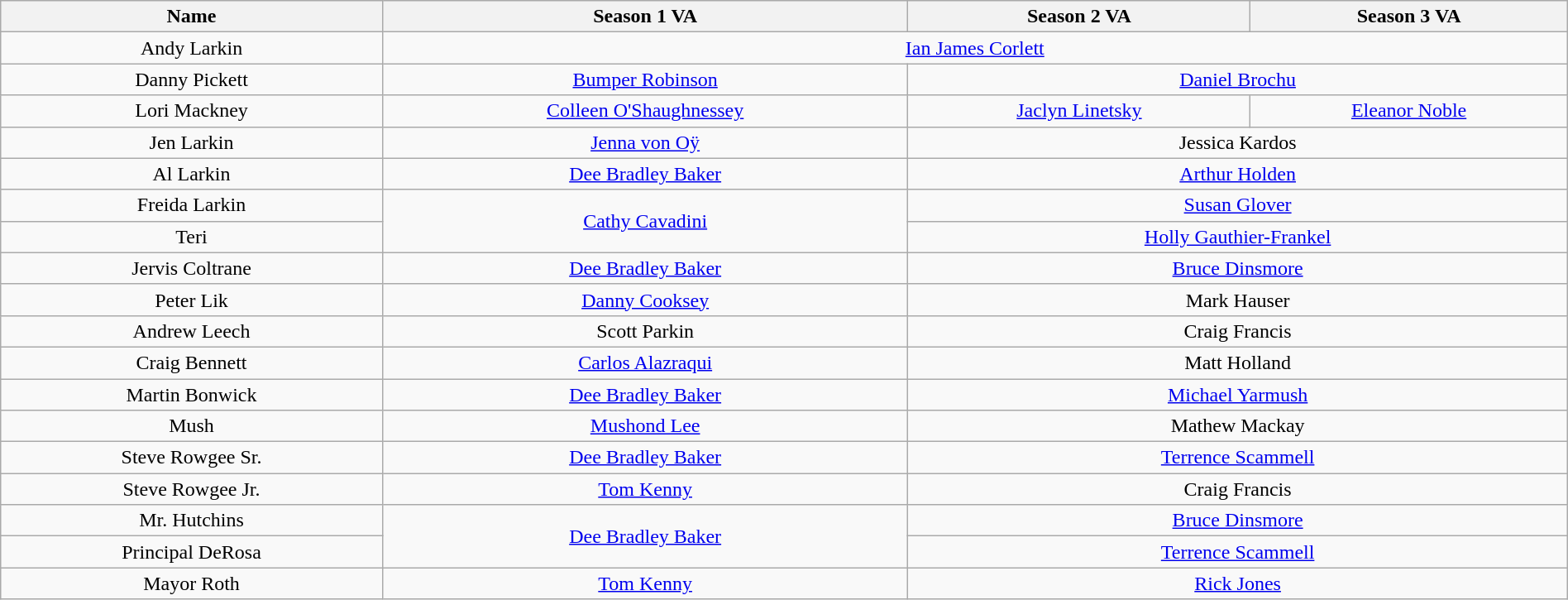<table class="wikitable" style="width:100%; text-align:center;">
<tr>
<th>Name</th>
<th>Season 1 VA</th>
<th>Season 2 VA</th>
<th>Season 3 VA</th>
</tr>
<tr>
<td>Andy Larkin</td>
<td colspan="3"><a href='#'>Ian James Corlett</a></td>
</tr>
<tr>
<td>Danny Pickett</td>
<td><a href='#'>Bumper Robinson</a></td>
<td colspan="2"><a href='#'>Daniel Brochu</a></td>
</tr>
<tr>
<td>Lori Mackney</td>
<td><a href='#'>Colleen O'Shaughnessey</a></td>
<td><a href='#'>Jaclyn Linetsky</a></td>
<td><a href='#'>Eleanor Noble</a></td>
</tr>
<tr>
<td>Jen Larkin</td>
<td><a href='#'>Jenna von Oÿ</a></td>
<td colspan="2">Jessica Kardos</td>
</tr>
<tr>
<td>Al Larkin</td>
<td><a href='#'>Dee Bradley Baker</a></td>
<td colspan="2"><a href='#'>Arthur Holden</a></td>
</tr>
<tr>
<td>Freida Larkin</td>
<td rowspan="2"><a href='#'>Cathy Cavadini</a></td>
<td colspan="2"><a href='#'>Susan Glover</a></td>
</tr>
<tr>
<td>Teri</td>
<td colspan="2"><a href='#'>Holly Gauthier-Frankel</a></td>
</tr>
<tr>
<td>Jervis Coltrane</td>
<td><a href='#'>Dee Bradley Baker</a></td>
<td colspan="2"><a href='#'>Bruce Dinsmore</a></td>
</tr>
<tr>
<td>Peter Lik</td>
<td><a href='#'>Danny Cooksey</a></td>
<td colspan="2">Mark Hauser</td>
</tr>
<tr>
<td>Andrew Leech</td>
<td>Scott Parkin</td>
<td colspan="2">Craig Francis</td>
</tr>
<tr>
<td>Craig Bennett</td>
<td><a href='#'>Carlos Alazraqui</a></td>
<td colspan="2">Matt Holland</td>
</tr>
<tr>
<td>Martin Bonwick</td>
<td><a href='#'>Dee Bradley Baker</a></td>
<td colspan="2"><a href='#'>Michael Yarmush</a></td>
</tr>
<tr>
<td>Mush</td>
<td><a href='#'>Mushond Lee</a></td>
<td colspan="2">Mathew Mackay</td>
</tr>
<tr>
<td>Steve Rowgee Sr.</td>
<td><a href='#'>Dee Bradley Baker</a></td>
<td colspan="2"><a href='#'>Terrence Scammell</a></td>
</tr>
<tr>
<td>Steve Rowgee Jr.</td>
<td><a href='#'>Tom Kenny</a></td>
<td colspan="2">Craig Francis</td>
</tr>
<tr>
<td>Mr. Hutchins</td>
<td rowspan="2"><a href='#'>Dee Bradley Baker</a></td>
<td colspan="2"><a href='#'>Bruce Dinsmore</a></td>
</tr>
<tr>
<td>Principal DeRosa</td>
<td colspan="2"><a href='#'>Terrence Scammell</a></td>
</tr>
<tr>
<td>Mayor Roth</td>
<td><a href='#'>Tom Kenny</a></td>
<td colspan="2"><a href='#'>Rick Jones</a></td>
</tr>
</table>
